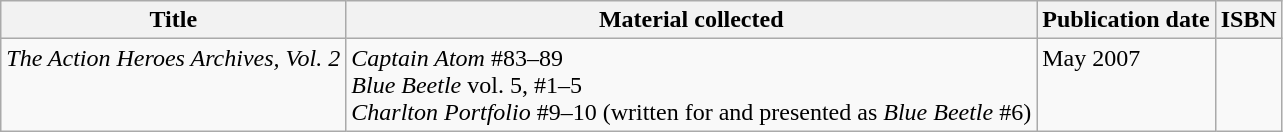<table class="wikitable">
<tr>
<th>Title</th>
<th>Material collected</th>
<th>Publication date</th>
<th>ISBN</th>
</tr>
<tr>
<td valign="top"><em>The Action Heroes Archives, Vol. 2</em></td>
<td valign="top"><em>Captain Atom</em> #83–89<br><em>Blue Beetle</em> vol. 5, #1–5<br><em>Charlton Portfolio</em> #9–10 (written for and presented as <em>Blue Beetle</em> #6)</td>
<td valign="top">May 2007</td>
<td valign="top"></td>
</tr>
</table>
